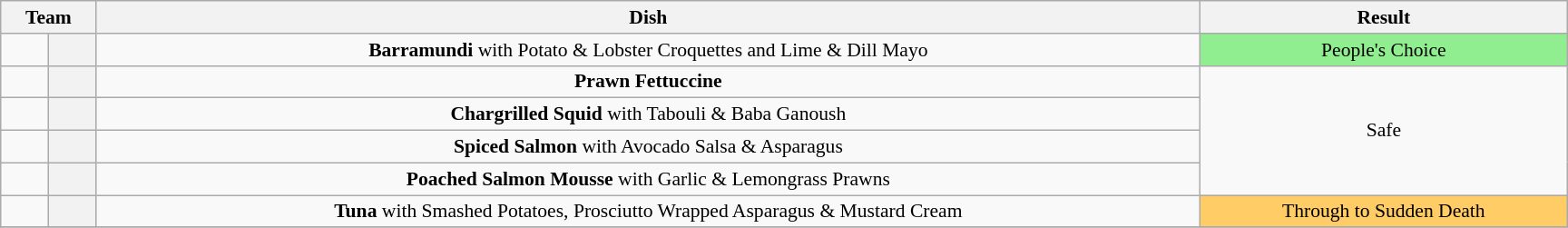<table class="wikitable plainrowheaders" style="margin:1em auto; text-align:center; font-size:90%; width:80em;">
<tr>
<th colspan="2">Team</th>
<th>Dish</th>
<th>Result</th>
</tr>
<tr>
<td></td>
<th></th>
<td><strong>Barramundi</strong> with Potato & Lobster Croquettes and Lime & Dill Mayo</td>
<td style="background:lightgreen">People's Choice</td>
</tr>
<tr>
<td></td>
<th></th>
<td><strong>Prawn Fettuccine</strong></td>
<td rowspan="4">Safe</td>
</tr>
<tr>
<td></td>
<th></th>
<td><strong>Chargrilled Squid</strong> with Tabouli & Baba Ganoush</td>
</tr>
<tr>
<td></td>
<th></th>
<td><strong>Spiced Salmon</strong> with Avocado Salsa & Asparagus</td>
</tr>
<tr>
<td></td>
<th></th>
<td><strong>Poached Salmon Mousse</strong> with Garlic & Lemongrass Prawns</td>
</tr>
<tr>
<td></td>
<th></th>
<td><strong>Tuna</strong> with Smashed Potatoes, Prosciutto Wrapped Asparagus & Mustard Cream</td>
<td style="background:#FFCC66">Through to Sudden Death</td>
</tr>
<tr>
</tr>
</table>
